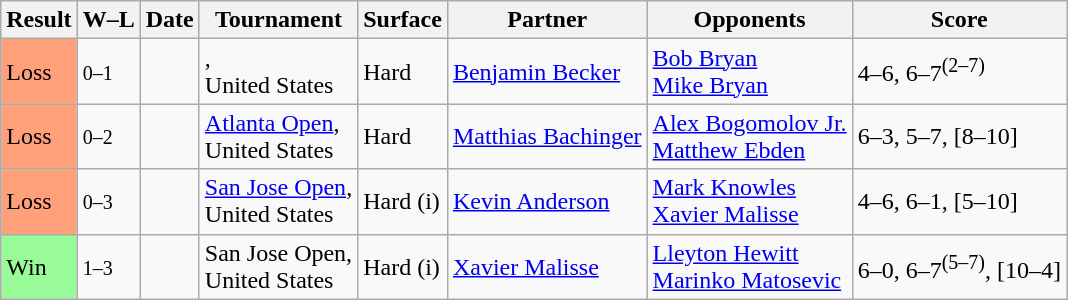<table class="sortable wikitable nowrap">
<tr>
<th>Result</th>
<th>W–L</th>
<th>Date</th>
<th>Tournament</th>
<th>Surface</th>
<th>Partner</th>
<th>Opponents</th>
<th>Score</th>
</tr>
<tr>
<td style="background:#ffa07a;">Loss</td>
<td><small>0–1</small></td>
<td><a href='#'></a></td>
<td>, <br> United States</td>
<td>Hard</td>
<td> <a href='#'>Benjamin Becker</a></td>
<td> <a href='#'>Bob Bryan</a><br> <a href='#'>Mike Bryan</a></td>
<td>4–6, 6–7<sup>(2–7)</sup></td>
</tr>
<tr>
<td style="background:#ffa07a;">Loss</td>
<td><small>0–2</small></td>
<td><a href='#'></a></td>
<td><a href='#'>Atlanta Open</a>, <br> United States</td>
<td>Hard</td>
<td nowrap> <a href='#'>Matthias Bachinger</a></td>
<td nowrap> <a href='#'>Alex Bogomolov Jr.</a><br> <a href='#'>Matthew Ebden</a></td>
<td>6–3, 5–7, [8–10]</td>
</tr>
<tr>
<td style="background:#ffa07a;">Loss</td>
<td><small>0–3</small></td>
<td><a href='#'></a></td>
<td><a href='#'>San Jose Open</a>, <br> United States</td>
<td>Hard (i)</td>
<td> <a href='#'>Kevin Anderson</a></td>
<td> <a href='#'>Mark Knowles</a> <br>  <a href='#'>Xavier Malisse</a></td>
<td>4–6, 6–1, [5–10]</td>
</tr>
<tr>
<td style="background:#98fb98;">Win</td>
<td><small>1–3</small></td>
<td><a href='#'></a></td>
<td>San Jose Open, <br> United States</td>
<td>Hard (i)</td>
<td> <a href='#'>Xavier Malisse</a></td>
<td> <a href='#'>Lleyton Hewitt</a><br>  <a href='#'>Marinko Matosevic</a></td>
<td>6–0, 6–7<sup>(5–7)</sup>, [10–4]</td>
</tr>
</table>
